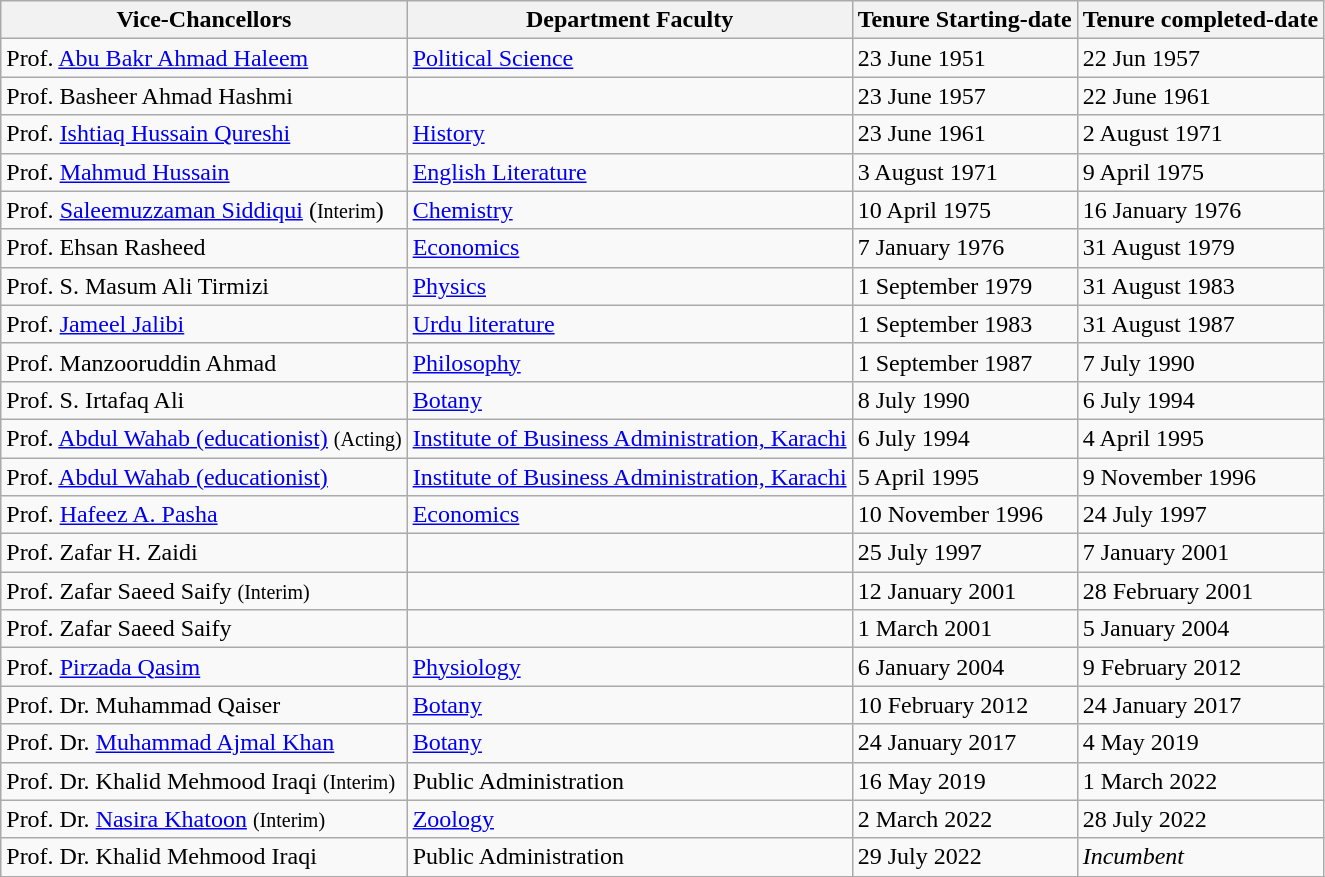<table class="wikitable sortable mw-collapsible">
<tr>
<th>Vice-Chancellors</th>
<th>Department Faculty</th>
<th>Tenure Starting-date</th>
<th>Tenure completed-date</th>
</tr>
<tr>
<td>Prof. <a href='#'>Abu Bakr Ahmad Haleem</a></td>
<td><a href='#'>Political Science</a></td>
<td>23 June 1951</td>
<td>22 Jun 1957</td>
</tr>
<tr>
<td>Prof. Basheer Ahmad Hashmi</td>
<td></td>
<td>23 June 1957</td>
<td>22 June 1961</td>
</tr>
<tr>
<td>Prof. <a href='#'>Ishtiaq Hussain Qureshi</a></td>
<td><a href='#'>History</a></td>
<td>23 June 1961</td>
<td>2 August 1971</td>
</tr>
<tr>
<td>Prof. <a href='#'>Mahmud Hussain</a></td>
<td><a href='#'>English Literature</a></td>
<td>3 August 1971</td>
<td>9 April 1975</td>
</tr>
<tr>
<td>Prof. <a href='#'>Saleemuzzaman Siddiqui</a> (<small>Interim</small>)</td>
<td><a href='#'>Chemistry</a></td>
<td>10 April 1975</td>
<td>16 January 1976</td>
</tr>
<tr>
<td>Prof. Ehsan Rasheed</td>
<td><a href='#'>Economics</a></td>
<td>7 January 1976</td>
<td>31 August 1979</td>
</tr>
<tr>
<td>Prof. S. Masum Ali Tirmizi</td>
<td><a href='#'>Physics</a></td>
<td>1 September 1979</td>
<td>31 August 1983</td>
</tr>
<tr>
<td>Prof. <a href='#'>Jameel Jalibi</a></td>
<td><a href='#'>Urdu literature</a></td>
<td>1 September 1983</td>
<td>31 August 1987</td>
</tr>
<tr>
<td>Prof. Manzooruddin Ahmad</td>
<td><a href='#'>Philosophy</a></td>
<td>1 September 1987</td>
<td>7 July 1990</td>
</tr>
<tr>
<td>Prof. S. Irtafaq Ali</td>
<td><a href='#'>Botany</a></td>
<td>8 July 1990</td>
<td>6 July 1994</td>
</tr>
<tr>
<td>Prof. <a href='#'>Abdul Wahab (educationist)</a> <small>(Acting)</small></td>
<td><a href='#'>Institute of Business Administration, Karachi</a></td>
<td>6 July 1994</td>
<td>4 April 1995</td>
</tr>
<tr>
<td>Prof. <a href='#'>Abdul Wahab (educationist)</a></td>
<td><a href='#'>Institute of Business Administration, Karachi</a></td>
<td>5 April 1995</td>
<td>9 November 1996</td>
</tr>
<tr>
<td>Prof. <a href='#'>Hafeez A. Pasha</a></td>
<td><a href='#'>Economics</a></td>
<td>10 November 1996</td>
<td>24 July 1997</td>
</tr>
<tr>
<td>Prof. Zafar H. Zaidi</td>
<td></td>
<td>25 July 1997</td>
<td>7 January 2001</td>
</tr>
<tr>
<td>Prof. Zafar Saeed Saify <small>(Interim)</small></td>
<td></td>
<td>12 January 2001</td>
<td>28 February 2001</td>
</tr>
<tr>
<td>Prof. Zafar Saeed Saify</td>
<td></td>
<td>1 March 2001</td>
<td>5 January 2004</td>
</tr>
<tr>
<td>Prof. <a href='#'>Pirzada Qasim</a></td>
<td><a href='#'>Physiology</a></td>
<td>6 January 2004</td>
<td>9 February 2012</td>
</tr>
<tr>
<td>Prof. Dr. Muhammad Qaiser</td>
<td><a href='#'>Botany</a></td>
<td>10 February 2012</td>
<td>24 January 2017</td>
</tr>
<tr>
<td>Prof. Dr. <a href='#'>Muhammad Ajmal Khan</a></td>
<td><a href='#'>Botany</a></td>
<td>24 January 2017</td>
<td>4 May 2019</td>
</tr>
<tr>
<td>Prof. Dr. Khalid Mehmood Iraqi <small>(Interim)</small></td>
<td>Public Administration</td>
<td>16 May 2019</td>
<td>1 March 2022</td>
</tr>
<tr>
<td>Prof. Dr. <a href='#'>Nasira Khatoon</a> <small>(Interim)</small></td>
<td><a href='#'>Zoology</a></td>
<td>2 March 2022</td>
<td>28 July 2022</td>
</tr>
<tr>
<td>Prof. Dr. Khalid Mehmood Iraqi</td>
<td>Public Administration</td>
<td>29 July 2022</td>
<td><em>Incumbent</em></td>
</tr>
<tr>
</tr>
</table>
